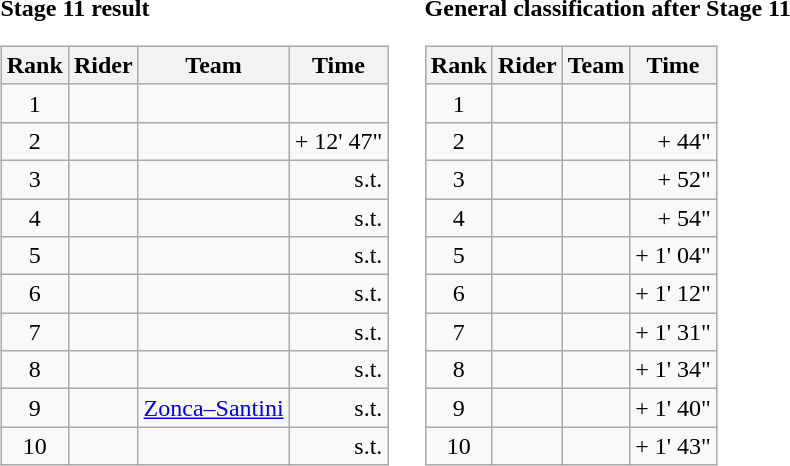<table>
<tr>
<td><strong>Stage 11 result</strong><br><table class="wikitable">
<tr>
<th scope="col">Rank</th>
<th scope="col">Rider</th>
<th scope="col">Team</th>
<th scope="col">Time</th>
</tr>
<tr>
<td style="text-align:center;">1</td>
<td></td>
<td></td>
<td style="text-align:right;"></td>
</tr>
<tr>
<td style="text-align:center;">2</td>
<td></td>
<td></td>
<td style="text-align:right;">+ 12' 47"</td>
</tr>
<tr>
<td style="text-align:center;">3</td>
<td></td>
<td></td>
<td style="text-align:right;">s.t.</td>
</tr>
<tr>
<td style="text-align:center;">4</td>
<td></td>
<td></td>
<td style="text-align:right;">s.t.</td>
</tr>
<tr>
<td style="text-align:center;">5</td>
<td></td>
<td></td>
<td style="text-align:right;">s.t.</td>
</tr>
<tr>
<td style="text-align:center;">6</td>
<td></td>
<td></td>
<td style="text-align:right;">s.t.</td>
</tr>
<tr>
<td style="text-align:center;">7</td>
<td></td>
<td></td>
<td style="text-align:right;">s.t.</td>
</tr>
<tr>
<td style="text-align:center;">8</td>
<td></td>
<td></td>
<td style="text-align:right;">s.t.</td>
</tr>
<tr>
<td style="text-align:center;">9</td>
<td></td>
<td><a href='#'>Zonca–Santini</a></td>
<td style="text-align:right;">s.t.</td>
</tr>
<tr>
<td style="text-align:center;">10</td>
<td></td>
<td></td>
<td style="text-align:right;">s.t.</td>
</tr>
</table>
</td>
<td></td>
<td><strong>General classification after Stage 11</strong><br><table class="wikitable">
<tr>
<th scope="col">Rank</th>
<th scope="col">Rider</th>
<th scope="col">Team</th>
<th scope="col">Time</th>
</tr>
<tr>
<td style="text-align:center;">1</td>
<td></td>
<td></td>
<td style="text-align:right;"></td>
</tr>
<tr>
<td style="text-align:center;">2</td>
<td></td>
<td></td>
<td style="text-align:right;">+ 44"</td>
</tr>
<tr>
<td style="text-align:center;">3</td>
<td></td>
<td></td>
<td style="text-align:right;">+ 52"</td>
</tr>
<tr>
<td style="text-align:center;">4</td>
<td></td>
<td></td>
<td style="text-align:right;">+ 54"</td>
</tr>
<tr>
<td style="text-align:center;">5</td>
<td></td>
<td></td>
<td style="text-align:right;">+ 1' 04"</td>
</tr>
<tr>
<td style="text-align:center;">6</td>
<td></td>
<td></td>
<td style="text-align:right;">+ 1' 12"</td>
</tr>
<tr>
<td style="text-align:center;">7</td>
<td></td>
<td></td>
<td style="text-align:right;">+ 1' 31"</td>
</tr>
<tr>
<td style="text-align:center;">8</td>
<td></td>
<td></td>
<td style="text-align:right;">+ 1' 34"</td>
</tr>
<tr>
<td style="text-align:center;">9</td>
<td></td>
<td></td>
<td style="text-align:right;">+ 1' 40"</td>
</tr>
<tr>
<td style="text-align:center;">10</td>
<td></td>
<td></td>
<td style="text-align:right;">+ 1' 43"</td>
</tr>
</table>
</td>
</tr>
</table>
